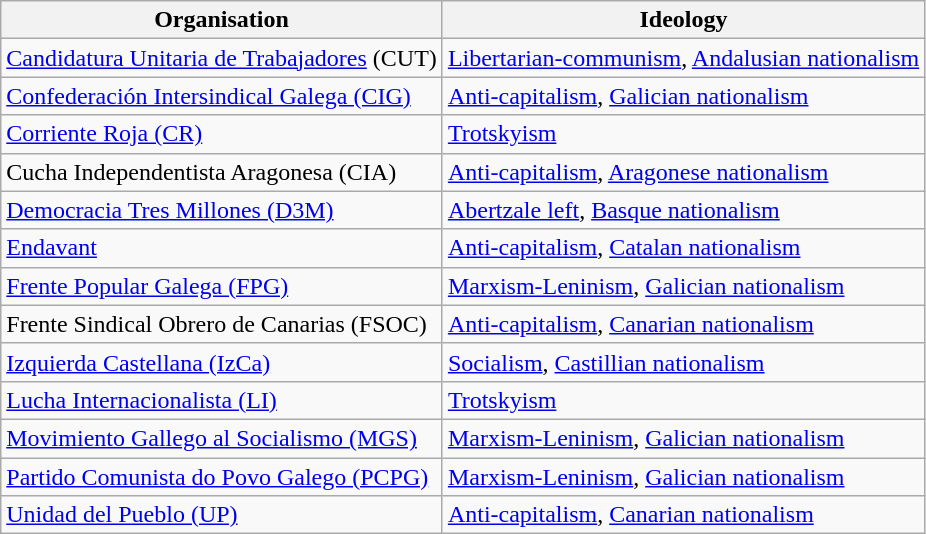<table class="wikitable">
<tr>
<th>Organisation</th>
<th>Ideology</th>
</tr>
<tr>
<td><a href='#'>Candidatura Unitaria de Trabajadores</a> (CUT)</td>
<td><a href='#'>Libertarian-communism</a>, <a href='#'>Andalusian nationalism</a></td>
</tr>
<tr>
<td><a href='#'>Confederación Intersindical Galega (CIG)</a></td>
<td><a href='#'>Anti-capitalism</a>, <a href='#'>Galician nationalism</a></td>
</tr>
<tr>
<td><a href='#'>Corriente Roja  (CR)</a></td>
<td><a href='#'>Trotskyism</a></td>
</tr>
<tr>
<td>Cucha Independentista Aragonesa (CIA)</td>
<td><a href='#'>Anti-capitalism</a>, <a href='#'>Aragonese nationalism</a></td>
</tr>
<tr>
<td><a href='#'>Democracia Tres Millones (D3M)</a></td>
<td><a href='#'>Abertzale left</a>, <a href='#'>Basque nationalism</a></td>
</tr>
<tr>
<td><a href='#'>Endavant</a></td>
<td><a href='#'>Anti-capitalism</a>, <a href='#'>Catalan nationalism</a></td>
</tr>
<tr>
<td><a href='#'>Frente Popular Galega (FPG)</a></td>
<td><a href='#'>Marxism-Leninism</a>, <a href='#'>Galician nationalism</a></td>
</tr>
<tr>
<td>Frente Sindical Obrero de Canarias (FSOC)</td>
<td><a href='#'>Anti-capitalism</a>, <a href='#'>Canarian nationalism</a></td>
</tr>
<tr>
<td><a href='#'>Izquierda Castellana (IzCa)</a></td>
<td><a href='#'>Socialism</a>, <a href='#'>Castillian nationalism</a></td>
</tr>
<tr>
<td><a href='#'>Lucha Internacionalista (LI)</a></td>
<td><a href='#'>Trotskyism</a></td>
</tr>
<tr>
<td><a href='#'>Movimiento  Gallego al Socialismo (MGS)</a></td>
<td><a href='#'>Marxism-Leninism</a>, <a href='#'>Galician nationalism</a></td>
</tr>
<tr>
<td><a href='#'>Partido Comunista do Povo Galego (PCPG)</a></td>
<td><a href='#'>Marxism-Leninism</a>, <a href='#'>Galician nationalism</a></td>
</tr>
<tr>
<td><a href='#'>Unidad del Pueblo (UP)</a></td>
<td><a href='#'>Anti-capitalism</a>, <a href='#'>Canarian nationalism</a></td>
</tr>
</table>
